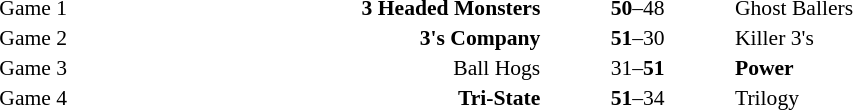<table style="width:100%;" cellspacing="1">
<tr>
<th width=15%></th>
<th width=25%></th>
<th width=10%></th>
<th width=25%></th>
</tr>
<tr style=font-size:90%>
<td align=right>Game 1</td>
<td align=right><strong>3 Headed Monsters</strong></td>
<td align=center><strong>50</strong>–48</td>
<td>Ghost Ballers</td>
<td></td>
</tr>
<tr style=font-size:90%>
<td align=right>Game 2</td>
<td align=right><strong>3's Company</strong></td>
<td align=center><strong>51</strong>–30</td>
<td>Killer 3's</td>
<td></td>
</tr>
<tr style=font-size:90%>
<td align=right>Game 3</td>
<td align=right>Ball Hogs</td>
<td align=center>31–<strong>51</strong></td>
<td><strong>Power</strong></td>
<td></td>
</tr>
<tr style=font-size:90%>
<td align=right>Game 4</td>
<td align=right><strong>Tri-State</strong></td>
<td align=center><strong>51</strong>–34</td>
<td>Trilogy</td>
<td></td>
</tr>
</table>
